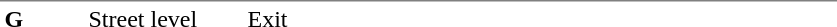<table table border=0 cellspacing=0 cellpadding=3>
<tr>
<td style="border-top:solid 1px gray;" width=50 valign=top><strong>G</strong></td>
<td style="border-top:solid 1px gray;" width=100 valign=top>Street level</td>
<td style="border-top:solid 1px gray;" width=390 valign=top>Exit</td>
</tr>
</table>
